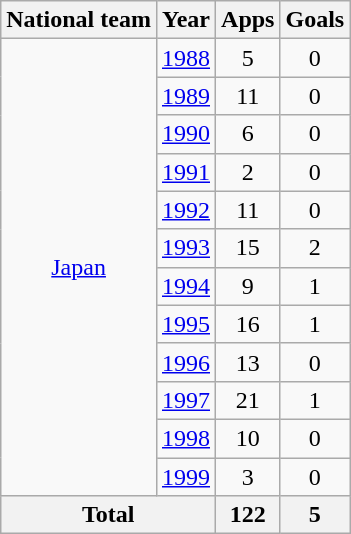<table class="wikitable" style="text-align:center">
<tr>
<th>National team</th>
<th>Year</th>
<th>Apps</th>
<th>Goals</th>
</tr>
<tr>
<td rowspan="12"><a href='#'>Japan</a></td>
<td><a href='#'>1988</a></td>
<td>5</td>
<td>0</td>
</tr>
<tr>
<td><a href='#'>1989</a></td>
<td>11</td>
<td>0</td>
</tr>
<tr>
<td><a href='#'>1990</a></td>
<td>6</td>
<td>0</td>
</tr>
<tr>
<td><a href='#'>1991</a></td>
<td>2</td>
<td>0</td>
</tr>
<tr>
<td><a href='#'>1992</a></td>
<td>11</td>
<td>0</td>
</tr>
<tr>
<td><a href='#'>1993</a></td>
<td>15</td>
<td>2</td>
</tr>
<tr>
<td><a href='#'>1994</a></td>
<td>9</td>
<td>1</td>
</tr>
<tr>
<td><a href='#'>1995</a></td>
<td>16</td>
<td>1</td>
</tr>
<tr>
<td><a href='#'>1996</a></td>
<td>13</td>
<td>0</td>
</tr>
<tr>
<td><a href='#'>1997</a></td>
<td>21</td>
<td>1</td>
</tr>
<tr>
<td><a href='#'>1998</a></td>
<td>10</td>
<td>0</td>
</tr>
<tr>
<td><a href='#'>1999</a></td>
<td>3</td>
<td>0</td>
</tr>
<tr>
<th colspan="2">Total</th>
<th>122</th>
<th>5</th>
</tr>
</table>
